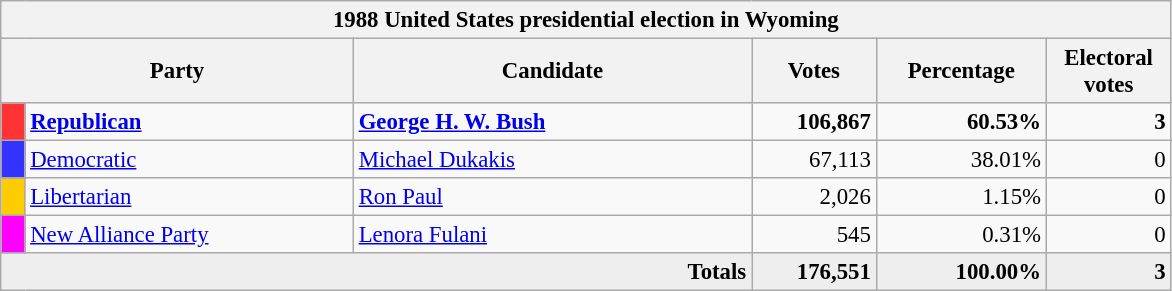<table class="wikitable" style="font-size: 95%;">
<tr>
<th colspan="6">1988 United States presidential election in Wyoming</th>
</tr>
<tr>
<th colspan="2" style="width: 15em">Party</th>
<th style="width: 17em">Candidate</th>
<th style="width: 5em">Votes</th>
<th style="width: 7em">Percentage</th>
<th style="width: 5em">Electoral votes</th>
</tr>
<tr>
<th style="background:#f33; width:3px;"></th>
<td style="width: 130px"><strong><a href='#'>Republican</a></strong></td>
<td><strong><a href='#'>George H. W. Bush</a></strong></td>
<td style="text-align:right;"><strong>106,867</strong></td>
<td style="text-align:right;"><strong>60.53%</strong></td>
<td style="text-align:right;"><strong>3</strong></td>
</tr>
<tr>
<th style="background:#33f; width:3px;"></th>
<td style="width: 130px"><a href='#'>Democratic</a></td>
<td><a href='#'>Michael Dukakis</a></td>
<td style="text-align:right;">67,113</td>
<td style="text-align:right;">38.01%</td>
<td style="text-align:right;">0</td>
</tr>
<tr>
<th style="background:#FFCC00; width:3px;"></th>
<td style="width: 130px"><a href='#'>Libertarian</a></td>
<td><a href='#'>Ron Paul</a></td>
<td style="text-align:right;">2,026</td>
<td style="text-align:right;">1.15%</td>
<td style="text-align:right;">0</td>
</tr>
<tr>
<th style="background:#FF00FF; width:3px;"></th>
<td style="width: 130px"><a href='#'>New Alliance Party</a></td>
<td><a href='#'>Lenora Fulani</a></td>
<td style="text-align:right;">545</td>
<td style="text-align:right;">0.31%</td>
<td style="text-align:right;">0</td>
</tr>
<tr style="background:#eee; text-align:right;">
<td colspan="3"><strong>Totals</strong></td>
<td><strong>176,551</strong></td>
<td><strong>100.00%</strong></td>
<td><strong>3</strong></td>
</tr>
</table>
